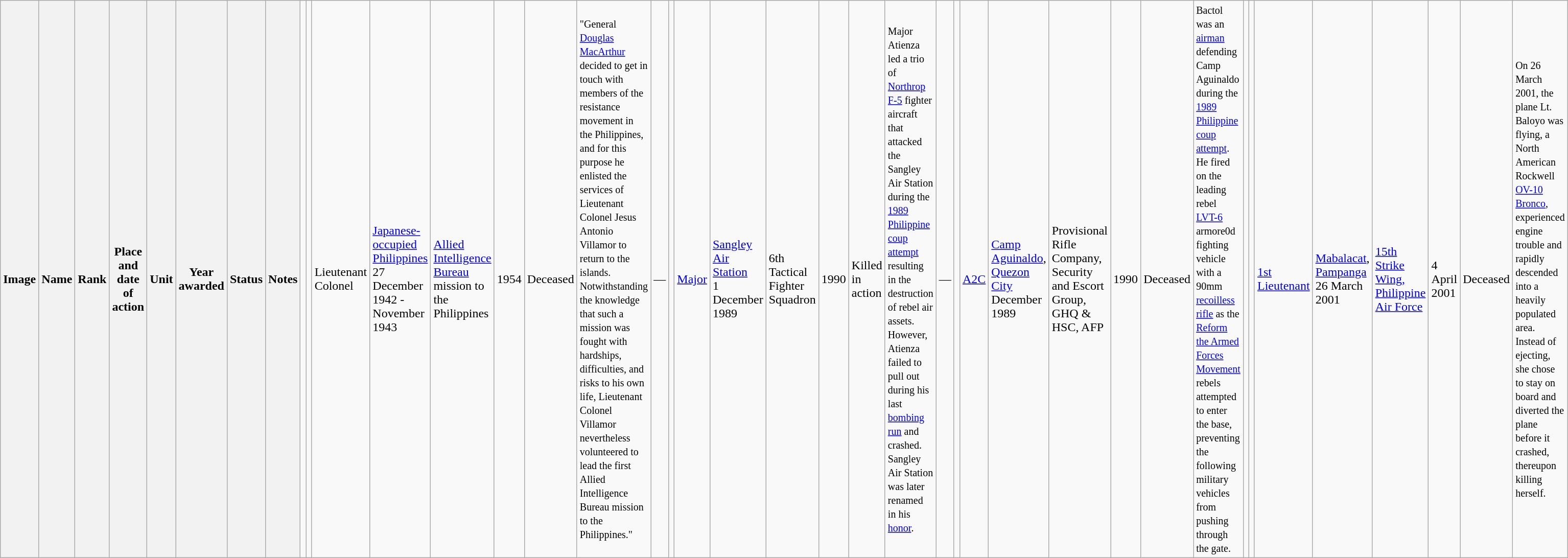<table class="wikitable sortable" style="width:100%;">
<tr>
<th class="unsortable">Image</th>
<th>Name</th>
<th>Rank</th>
<th>Place and date of action</th>
<th>Unit</th>
<th>Year awarded</th>
<th>Status</th>
<th class="unsortable">Notes<br></th>
<td></td>
<td></td>
<td>Lieutenant Colonel</td>
<td><a href='#'>Japanese-occupied Philippines</a><br>27 December 1942 - November 1943</td>
<td><a href='#'>Allied Intelligence Bureau</a> mission to the Philippines</td>
<td>1954</td>
<td>Deceased</td>
<td><small>"General <a href='#'>Douglas MacArthur</a> decided to get in touch with members of the resistance movement in the Philippines, and for this purpose he enlisted the services of Lieutenant Colonel Jesus Antonio Villamor to return to the islands. Notwithstanding the knowledge that such a mission was fought with hardships, difficulties, and risks to his own life, Lieutenant Colonel Villamor nevertheless volunteered to lead the first Allied Intelligence Bureau mission to the Philippines."</small><br></td>
<td align=center>—</td>
<td></td>
<td><a href='#'>Major</a></td>
<td><a href='#'>Sangley Air Station</a><br>1 December 1989</td>
<td>6th Tactical Fighter Squadron</td>
<td>1990</td>
<td>Killed in action</td>
<td><small>Major Atienza led a trio of <a href='#'>Northrop F-5</a> fighter aircraft that attacked the Sangley Air Station during the <a href='#'>1989 Philippine coup attempt</a> resulting in the destruction of rebel air assets. However, Atienza failed to pull out during his last <a href='#'>bombing run</a> and crashed. Sangley Air Station was later renamed in his <a href='#'>honor</a>.</small><br></td>
<td align=center>—</td>
<td></td>
<td><a href='#'>A2C</a></td>
<td><a href='#'>Camp Aguinaldo</a>, <a href='#'>Quezon City</a><br>December 1989</td>
<td>Provisional Rifle Company, Security and Escort Group, GHQ & HSC, AFP</td>
<td>1990</td>
<td>Deceased</td>
<td><small>Bactol was an <a href='#'>airman</a> defending Camp Aguinaldo during the <a href='#'>1989 Philippine coup attempt</a>. He fired on the leading rebel <a href='#'>LVT-6</a> armore0d fighting vehicle with a 90mm <a href='#'>recoilless rifle</a> as the <a href='#'>Reform the Armed Forces Movement</a> rebels attempted to enter the base, preventing the following military vehicles from pushing through the gate.</small><br></td>
<td></td>
<td></td>
<td><a href='#'>1st Lieutenant</a></td>
<td><a href='#'>Mabalacat</a>, <a href='#'>Pampanga</a><br>26 March 2001</td>
<td><a href='#'>15th Strike Wing, Philippine Air Force</a></td>
<td>4 April 2001</td>
<td>Deceased</td>
<td><small>On 26 March 2001, the plane Lt. Baloyo was flying, a North American Rockwell <a href='#'>OV-10 Bronco</a>, experienced engine trouble and rapidly descended into a heavily populated area. Instead of ejecting, she chose to stay on board and diverted the plane before it crashed, thereupon killing herself. </small><br></td>
</tr>
</table>
